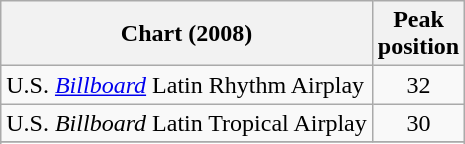<table class="wikitable">
<tr>
<th align="center">Chart (2008)</th>
<th align="center">Peak<br>position</th>
</tr>
<tr>
<td align="left">U.S. <em><a href='#'>Billboard</a></em> Latin Rhythm Airplay</td>
<td align="center">32</td>
</tr>
<tr>
<td align="left">U.S. <em>Billboard</em> Latin Tropical Airplay</td>
<td align="center">30</td>
</tr>
<tr>
</tr>
<tr>
</tr>
</table>
